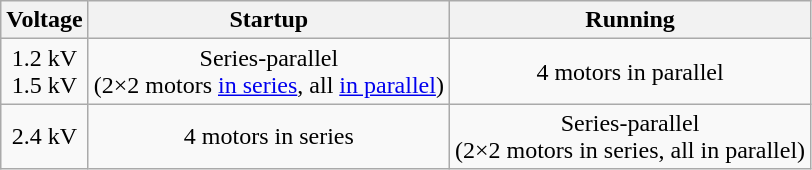<table class="wikitable" border="1" style="text-align: center">
<tr>
<th>Voltage</th>
<th>Startup</th>
<th>Running</th>
</tr>
<tr>
<td>1.2 kV<br>1.5 kV</td>
<td>Series-parallel<br>(2×2 motors <a href='#'>in series</a>, all <a href='#'>in parallel</a>)</td>
<td>4 motors in parallel</td>
</tr>
<tr>
<td>2.4 kV</td>
<td>4 motors in series</td>
<td>Series-parallel<br>(2×2 motors in series, all in parallel)</td>
</tr>
</table>
